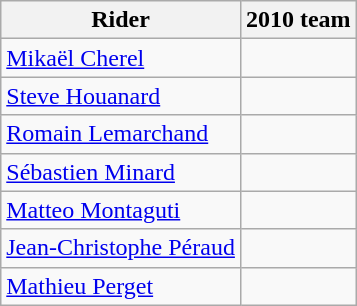<table class="wikitable">
<tr>
<th>Rider</th>
<th>2010 team</th>
</tr>
<tr>
<td><a href='#'>Mikaël Cherel</a></td>
<td></td>
</tr>
<tr>
<td><a href='#'>Steve Houanard</a></td>
<td></td>
</tr>
<tr>
<td><a href='#'>Romain Lemarchand</a></td>
<td></td>
</tr>
<tr>
<td><a href='#'>Sébastien Minard</a></td>
<td></td>
</tr>
<tr>
<td><a href='#'>Matteo Montaguti</a></td>
<td></td>
</tr>
<tr>
<td><a href='#'>Jean-Christophe Péraud</a></td>
<td></td>
</tr>
<tr>
<td><a href='#'>Mathieu Perget</a></td>
<td></td>
</tr>
</table>
